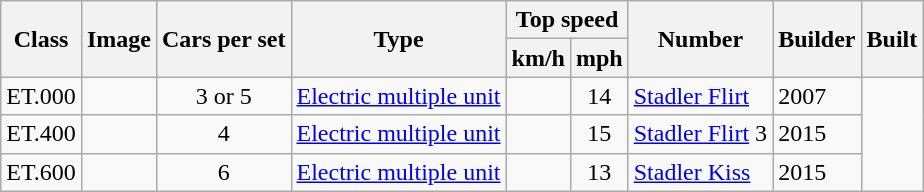<table class="wikitable">
<tr style="background:#f9f9f9;">
<th rowspan="2">Class</th>
<th rowspan="2">Image</th>
<th rowspan="2">Cars per set</th>
<th rowspan="2">Type</th>
<th colspan="2">Top speed</th>
<th rowspan="2">Number</th>
<th rowspan="2">Builder</th>
<th rowspan="2">Built</th>
</tr>
<tr style="background:#f9f9f9;">
<th>km/h</th>
<th>mph</th>
</tr>
<tr>
<td>ET.000</td>
<td></td>
<td align=center>3 or 5</td>
<td><a href='#'>Electric multiple unit</a></td>
<td></td>
<td align=center>14</td>
<td><a href='#'>Stadler Flirt</a></td>
<td>2007</td>
</tr>
<tr>
<td>ET.400</td>
<td></td>
<td align=center>4</td>
<td><a href='#'>Electric multiple unit</a></td>
<td></td>
<td align=center>15</td>
<td><a href='#'>Stadler Flirt</a> 3</td>
<td>2015</td>
</tr>
<tr>
<td>ET.600</td>
<td></td>
<td align=center>6</td>
<td><a href='#'>Electric multiple unit</a></td>
<td></td>
<td align=center>13</td>
<td><a href='#'>Stadler Kiss</a></td>
<td>2015</td>
</tr>
</table>
